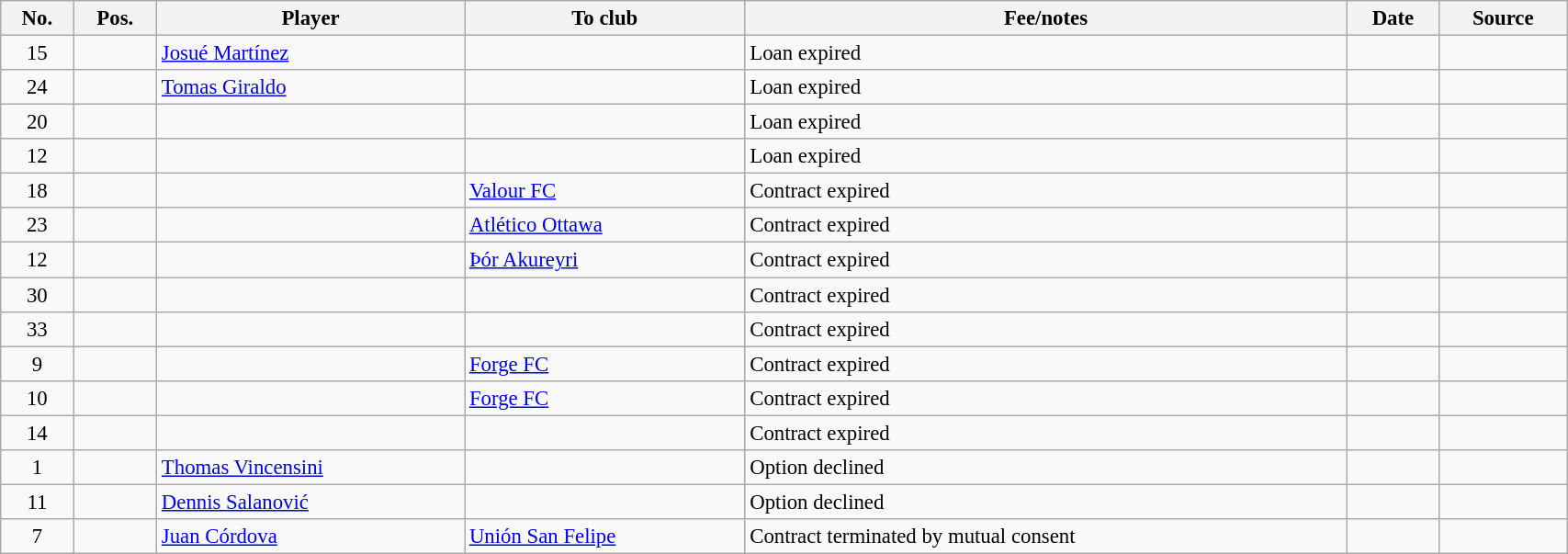<table class="wikitable sortable" style="width:90%; font-size:95%;">
<tr>
<th>No.</th>
<th>Pos.</th>
<th>Player</th>
<th>To club</th>
<th>Fee/notes</th>
<th>Date</th>
<th>Source</th>
</tr>
<tr>
<td align=center>15</td>
<td align=center></td>
<td align=Martínez, Josué> <a href='#'>Josué Martínez</a></td>
<td></td>
<td>Loan expired</td>
<td></td>
<td></td>
</tr>
<tr>
<td align=center>24</td>
<td align=center></td>
<td align=Giraldo, Tomas> <a href='#'>Tomas Giraldo</a></td>
<td></td>
<td>Loan expired</td>
<td></td>
<td></td>
</tr>
<tr>
<td align=center>20</td>
<td align=center></td>
<td></td>
<td></td>
<td>Loan expired</td>
<td></td>
<td></td>
</tr>
<tr>
<td align=center>12</td>
<td align=center></td>
<td></td>
<td></td>
<td>Loan expired</td>
<td></td>
<td></td>
</tr>
<tr>
<td style="text-align:center">18</td>
<td style="text-align:center"></td>
<td></td>
<td> <a href='#'>Valour FC</a></td>
<td>Contract expired</td>
<td></td>
<td></td>
</tr>
<tr>
<td style="text-align:center">23</td>
<td style="text-align:center"></td>
<td></td>
<td> <a href='#'>Atlético Ottawa</a></td>
<td>Contract expired</td>
<td></td>
<td></td>
</tr>
<tr>
<td style="text-align:center">12</td>
<td style="text-align:center"></td>
<td></td>
<td> <a href='#'>Þór Akureyri</a></td>
<td>Contract expired</td>
<td></td>
<td></td>
</tr>
<tr>
<td style="text-align:center">30</td>
<td style="text-align:center"></td>
<td></td>
<td></td>
<td>Contract expired</td>
<td></td>
<td></td>
</tr>
<tr>
<td style="text-align:center">33</td>
<td style="text-align:center"></td>
<td></td>
<td></td>
<td>Contract expired</td>
<td></td>
<td></td>
</tr>
<tr>
<td style="text-align:center">9</td>
<td style="text-align:center"></td>
<td></td>
<td> <a href='#'>Forge FC</a></td>
<td>Contract expired</td>
<td></td>
<td></td>
</tr>
<tr>
<td style="text-align:center">10</td>
<td style="text-align:center"></td>
<td></td>
<td> <a href='#'>Forge FC</a></td>
<td>Contract expired</td>
<td></td>
<td></td>
</tr>
<tr>
<td style="text-align:center">14</td>
<td style="text-align:center"></td>
<td></td>
<td></td>
<td>Contract expired</td>
<td></td>
<td></td>
</tr>
<tr>
<td align=center>1</td>
<td align=center></td>
<td align=Vincensini, Thomas> <a href='#'>Thomas Vincensini</a></td>
<td></td>
<td>Option declined</td>
<td></td>
<td></td>
</tr>
<tr>
<td align=center>11</td>
<td align=center></td>
<td align=Salanović, Dennis> <a href='#'>Dennis Salanović</a></td>
<td></td>
<td>Option declined</td>
<td></td>
<td></td>
</tr>
<tr>
<td align=center>7</td>
<td align=center></td>
<td align=Córdova, Juan> <a href='#'>Juan Córdova</a></td>
<td> <a href='#'>Unión San Felipe</a></td>
<td>Contract terminated by mutual consent</td>
<td></td>
<td></td>
</tr>
</table>
